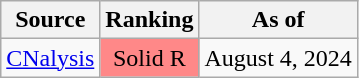<table class="wikitable">
<tr>
<th>Source</th>
<th>Ranking</th>
<th>As of</th>
</tr>
<tr>
<td><a href='#'>CNalysis</a></td>
<td style="background:#FF8888" data-sort-value="4" align="center">Solid R</td>
<td>August 4, 2024</td>
</tr>
</table>
